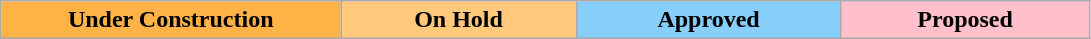<table class="wikitable" style="text-align:center; width:57.5%">
<tr>
<td width="60" bgcolor="FFB347"><strong>Under Construction</strong></td>
<td width="60" bgcolor="FFC87A"><strong>On Hold</strong></td>
<td width="60" bgcolor="87CEFA"><strong>Approved</strong></td>
<td width="60" bgcolor=" pink"><strong>Proposed</strong></td>
</tr>
</table>
